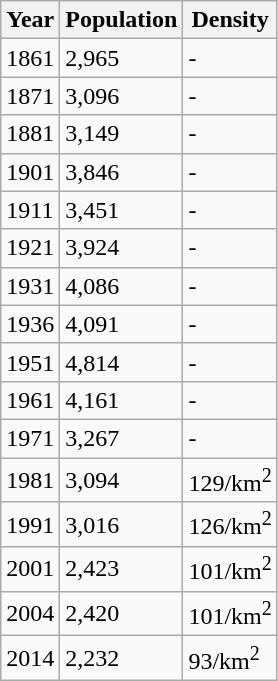<table class="wikitable">
<tr>
<th>Year</th>
<th>Population</th>
<th>Density</th>
</tr>
<tr>
<td>1861</td>
<td>2,965</td>
<td>-</td>
</tr>
<tr>
<td>1871</td>
<td>3,096</td>
<td>-</td>
</tr>
<tr>
<td>1881</td>
<td>3,149</td>
<td>-</td>
</tr>
<tr>
<td>1901</td>
<td>3,846</td>
<td>-</td>
</tr>
<tr>
<td>1911</td>
<td>3,451</td>
<td>-</td>
</tr>
<tr>
<td>1921</td>
<td>3,924</td>
<td>-</td>
</tr>
<tr>
<td>1931</td>
<td>4,086</td>
<td>-</td>
</tr>
<tr>
<td>1936</td>
<td>4,091</td>
<td>-</td>
</tr>
<tr>
<td>1951</td>
<td>4,814</td>
<td>-</td>
</tr>
<tr>
<td>1961</td>
<td>4,161</td>
<td>-</td>
</tr>
<tr>
<td>1971</td>
<td>3,267</td>
<td>-</td>
</tr>
<tr>
<td>1981</td>
<td>3,094</td>
<td>129/km<sup>2</sup></td>
</tr>
<tr>
<td>1991</td>
<td>3,016</td>
<td>126/km<sup>2</sup></td>
</tr>
<tr>
<td>2001</td>
<td>2,423</td>
<td>101/km<sup>2</sup></td>
</tr>
<tr>
<td>2004</td>
<td>2,420</td>
<td>101/km<sup>2</sup></td>
</tr>
<tr>
<td>2014</td>
<td>2,232</td>
<td>93/km<sup>2</sup></td>
</tr>
</table>
